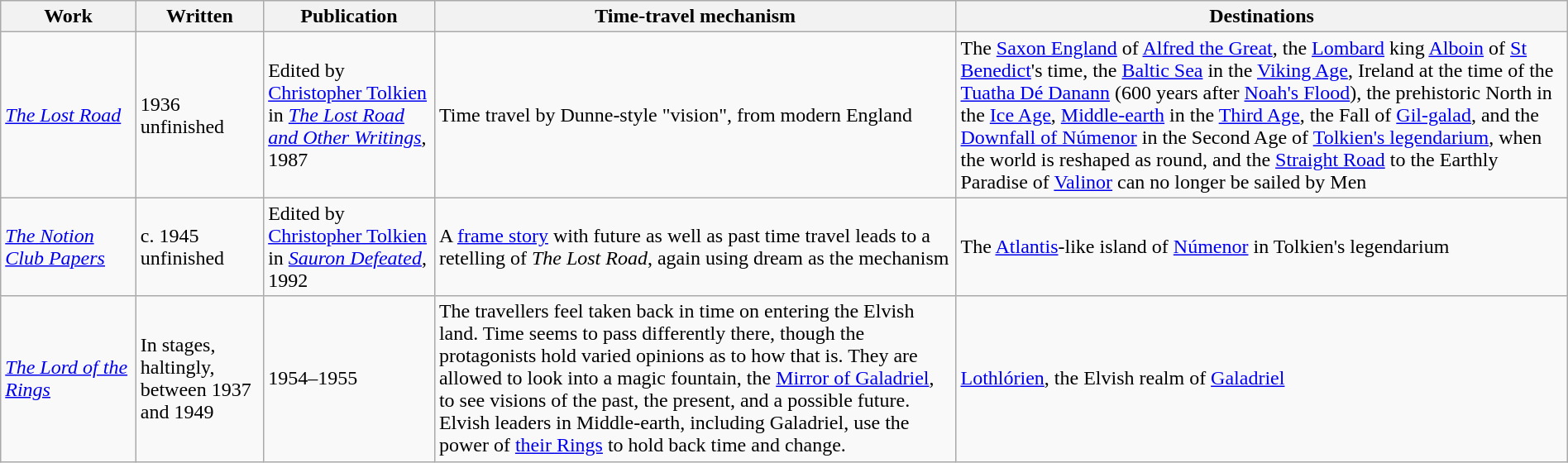<table class="wikitable" style="margin: 1em auto;">
<tr>
<th>Work</th>
<th>Written</th>
<th>Publication</th>
<th>Time-travel mechanism</th>
<th>Destinations</th>
</tr>
<tr>
<td><em><a href='#'>The Lost Road</a></em></td>
<td>1936<br>unfinished</td>
<td>Edited by <a href='#'>Christopher Tolkien</a> in <em><a href='#'>The Lost Road and Other Writings</a></em>, 1987</td>
<td>Time travel by Dunne-style "vision", from modern England</td>
<td>The <a href='#'>Saxon England</a> of <a href='#'>Alfred the Great</a>, the <a href='#'>Lombard</a> king <a href='#'>Alboin</a> of <a href='#'>St Benedict</a>'s time, the <a href='#'>Baltic Sea</a> in the <a href='#'>Viking Age</a>, Ireland at the time of the <a href='#'>Tuatha Dé Danann</a> (600 years after <a href='#'>Noah's Flood</a>), the prehistoric North in the <a href='#'>Ice Age</a>, <a href='#'>Middle-earth</a> in the <a href='#'>Third Age</a>, the Fall of <a href='#'>Gil-galad</a>, and the <a href='#'>Downfall of Númenor</a> in the Second Age of <a href='#'>Tolkien's legendarium</a>, when the world is reshaped as round, and the <a href='#'>Straight Road</a> to the Earthly Paradise of <a href='#'>Valinor</a> can no longer be sailed by Men</td>
</tr>
<tr>
<td><em><a href='#'>The Notion Club Papers</a></em></td>
<td>c. 1945<br>unfinished</td>
<td>Edited by <a href='#'>Christopher Tolkien</a> in <em><a href='#'>Sauron Defeated</a></em>, 1992</td>
<td>A <a href='#'>frame story</a> with future as well as past time travel leads to a retelling of <em>The Lost Road</em>, again using dream as the mechanism</td>
<td>The <a href='#'>Atlantis</a>-like island of <a href='#'>Númenor</a> in Tolkien's legendarium</td>
</tr>
<tr>
<td><em><a href='#'>The Lord of the Rings</a></em></td>
<td>In stages, haltingly, between 1937 and 1949</td>
<td>1954–1955</td>
<td>The travellers feel taken back in time on entering the Elvish land. Time seems to pass differently there, though the protagonists hold varied opinions as to how that is. They are allowed to look into a magic fountain, the <a href='#'>Mirror of Galadriel</a>, to see visions of the past, the present, and a possible future. Elvish leaders in Middle-earth, including Galadriel, use the power of <a href='#'>their Rings</a> to hold back time and change.</td>
<td><a href='#'>Lothlórien</a>, the Elvish realm of <a href='#'>Galadriel</a></td>
</tr>
</table>
